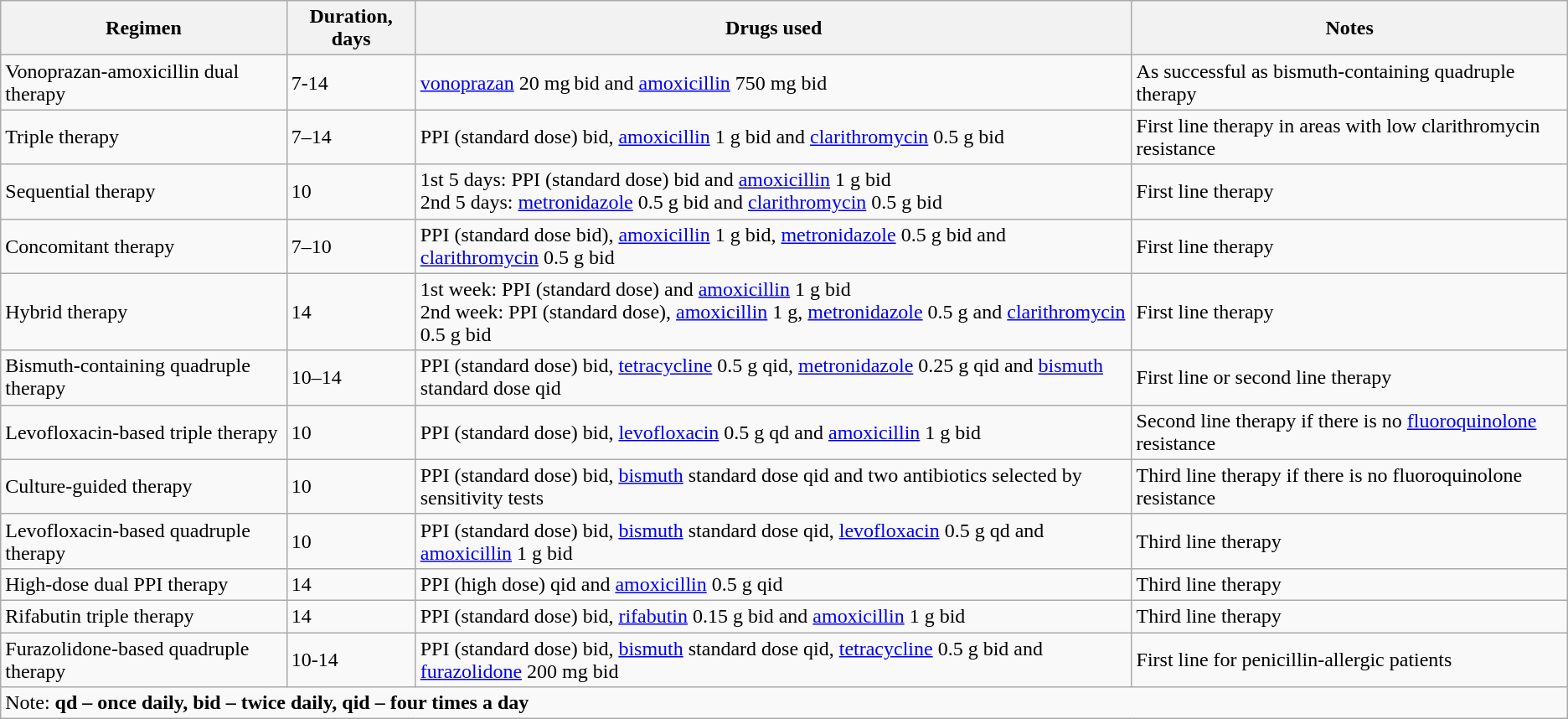<table class=wikitable>
<tr>
<th>Regimen</th>
<th>Duration, days</th>
<th>Drugs used</th>
<th>Notes</th>
</tr>
<tr>
<td>Vonoprazan-amoxicillin dual therapy</td>
<td>7-14</td>
<td><a href='#'>vonoprazan</a> 20 mg bid and <a href='#'>amoxicillin</a> 750 mg bid</td>
<td>As successful as bismuth-containing quadruple therapy</td>
</tr>
<tr>
<td>Triple therapy</td>
<td>7–14</td>
<td>PPI (standard dose) bid, <a href='#'>amoxicillin</a> 1 g bid and <a href='#'>clarithromycin</a> 0.5 g bid</td>
<td>First line therapy in areas with low clarithromycin resistance</td>
</tr>
<tr>
<td>Sequential therapy</td>
<td>10</td>
<td>1st 5 days: PPI (standard dose) bid and <a href='#'>amoxicillin</a> 1 g bid<br>2nd 5 days: <a href='#'>metronidazole</a> 0.5 g bid and <a href='#'>clarithromycin</a> 0.5 g bid</td>
<td>First line therapy</td>
</tr>
<tr>
<td>Concomitant therapy</td>
<td>7–10</td>
<td>PPI (standard dose bid), <a href='#'>amoxicillin</a> 1 g bid, <a href='#'>metronidazole</a> 0.5 g bid and <a href='#'>clarithromycin</a> 0.5 g bid</td>
<td>First line therapy</td>
</tr>
<tr>
<td>Hybrid therapy</td>
<td>14</td>
<td>1st week: PPI (standard dose) and <a href='#'>amoxicillin</a> 1 g bid<br>2nd week: PPI (standard dose), <a href='#'>amoxicillin</a> 1 g, <a href='#'>metronidazole</a> 0.5 g and <a href='#'>clarithromycin</a> 0.5 g bid</td>
<td>First line therapy</td>
</tr>
<tr>
<td>Bismuth-containing quadruple therapy</td>
<td>10–14</td>
<td>PPI (standard dose) bid, <a href='#'>tetracycline</a>  0.5 g qid, <a href='#'>metronidazole</a> 0.25 g qid and <a href='#'>bismuth</a> standard dose qid</td>
<td>First line or second line therapy</td>
</tr>
<tr>
<td>Levofloxacin-based triple therapy</td>
<td>10</td>
<td>PPI (standard dose) bid, <a href='#'>levofloxacin</a>  0.5 g qd and <a href='#'>amoxicillin</a> 1 g bid</td>
<td>Second line therapy if there is no <a href='#'>fluoroquinolone</a> resistance</td>
</tr>
<tr>
<td>Culture-guided therapy</td>
<td>10</td>
<td>PPI (standard dose) bid, <a href='#'>bismuth</a> standard dose qid and two antibiotics selected by sensitivity tests</td>
<td>Third line therapy if there is no fluoroquinolone resistance</td>
</tr>
<tr>
<td>Levofloxacin-based quadruple therapy</td>
<td>10</td>
<td>PPI (standard dose) bid, <a href='#'>bismuth</a> standard dose qid, <a href='#'>levofloxacin</a> 0.5 g qd and <a href='#'>amoxicillin</a> 1 g bid</td>
<td>Third line therapy</td>
</tr>
<tr>
<td>High-dose dual PPI therapy</td>
<td>14</td>
<td>PPI (high dose) qid and <a href='#'>amoxicillin</a> 0.5 g qid</td>
<td>Third line therapy</td>
</tr>
<tr>
<td>Rifabutin triple therapy</td>
<td>14</td>
<td>PPI (standard dose) bid, <a href='#'>rifabutin</a> 0.15 g bid and <a href='#'>amoxicillin</a> 1 g bid</td>
<td>Third line therapy</td>
</tr>
<tr>
<td>Furazolidone-based quadruple therapy</td>
<td>10-14</td>
<td>PPI (standard dose) bid, <a href='#'>bismuth</a> standard dose qid, <a href='#'>tetracycline</a> 0.5 g bid and <a href='#'>furazolidone</a> 200 mg bid</td>
<td>First line for penicillin-allergic patients</td>
</tr>
<tr>
<td colspan=4>Note: <strong>qd – once daily, bid – twice daily, qid – four times a day</strong></td>
</tr>
</table>
